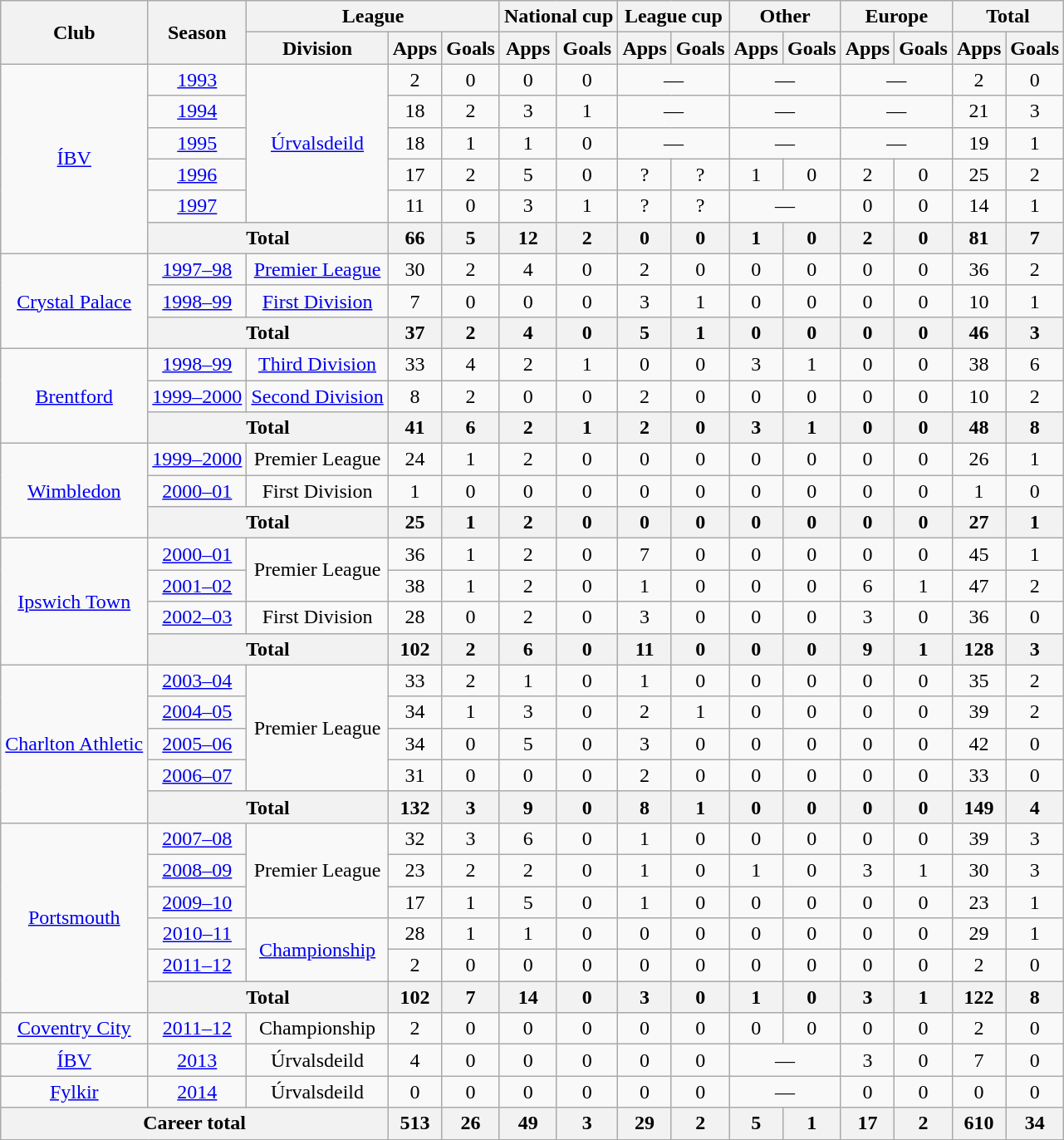<table class="wikitable" style="text-align:center">
<tr>
<th rowspan="2">Club</th>
<th rowspan="2">Season</th>
<th colspan="3">League</th>
<th colspan="2">National cup</th>
<th colspan="2">League cup</th>
<th colspan="2">Other</th>
<th colspan="2">Europe</th>
<th colspan="2">Total</th>
</tr>
<tr>
<th>Division</th>
<th>Apps</th>
<th>Goals</th>
<th>Apps</th>
<th>Goals</th>
<th>Apps</th>
<th>Goals</th>
<th>Apps</th>
<th>Goals</th>
<th>Apps</th>
<th>Goals</th>
<th>Apps</th>
<th>Goals</th>
</tr>
<tr>
<td rowspan="6"><a href='#'>ÍBV</a></td>
<td><a href='#'>1993</a></td>
<td rowspan="5"><a href='#'>Úrvalsdeild</a></td>
<td>2</td>
<td>0</td>
<td>0</td>
<td>0</td>
<td colspan="2">—</td>
<td colspan="2">—</td>
<td colspan="2">—</td>
<td>2</td>
<td>0</td>
</tr>
<tr>
<td><a href='#'>1994</a></td>
<td>18</td>
<td>2</td>
<td>3</td>
<td>1</td>
<td colspan="2">—</td>
<td colspan="2">—</td>
<td colspan="2">—</td>
<td>21</td>
<td>3</td>
</tr>
<tr>
<td><a href='#'>1995</a></td>
<td>18</td>
<td>1</td>
<td>1</td>
<td>0</td>
<td colspan="2">—</td>
<td colspan="2">—</td>
<td colspan="2">—</td>
<td>19</td>
<td>1</td>
</tr>
<tr>
<td><a href='#'>1996</a></td>
<td>17</td>
<td>2</td>
<td>5</td>
<td>0</td>
<td>?</td>
<td>?</td>
<td>1</td>
<td>0</td>
<td>2</td>
<td>0</td>
<td>25</td>
<td>2</td>
</tr>
<tr>
<td><a href='#'>1997</a></td>
<td>11</td>
<td>0</td>
<td>3</td>
<td>1</td>
<td>?</td>
<td>?</td>
<td colspan="2">—</td>
<td>0</td>
<td>0</td>
<td>14</td>
<td>1</td>
</tr>
<tr>
<th colspan="2">Total</th>
<th>66</th>
<th>5</th>
<th>12</th>
<th>2</th>
<th>0</th>
<th>0</th>
<th>1</th>
<th>0</th>
<th>2</th>
<th>0</th>
<th>81</th>
<th>7</th>
</tr>
<tr>
<td rowspan="3"><a href='#'>Crystal Palace</a></td>
<td><a href='#'>1997–98</a></td>
<td><a href='#'>Premier League</a></td>
<td>30</td>
<td>2</td>
<td>4</td>
<td>0</td>
<td>2</td>
<td>0</td>
<td>0</td>
<td>0</td>
<td>0</td>
<td>0</td>
<td>36</td>
<td>2</td>
</tr>
<tr>
<td><a href='#'>1998–99</a></td>
<td><a href='#'>First Division</a></td>
<td>7</td>
<td>0</td>
<td>0</td>
<td>0</td>
<td>3</td>
<td>1</td>
<td>0</td>
<td>0</td>
<td>0</td>
<td>0</td>
<td>10</td>
<td>1</td>
</tr>
<tr>
<th colspan="2">Total</th>
<th>37</th>
<th>2</th>
<th>4</th>
<th>0</th>
<th>5</th>
<th>1</th>
<th>0</th>
<th>0</th>
<th>0</th>
<th>0</th>
<th>46</th>
<th>3</th>
</tr>
<tr>
<td rowspan="3"><a href='#'>Brentford</a></td>
<td><a href='#'>1998–99</a></td>
<td><a href='#'>Third Division</a></td>
<td>33</td>
<td>4</td>
<td>2</td>
<td>1</td>
<td>0</td>
<td>0</td>
<td>3</td>
<td>1</td>
<td>0</td>
<td>0</td>
<td>38</td>
<td>6</td>
</tr>
<tr>
<td><a href='#'>1999–2000</a></td>
<td><a href='#'>Second Division</a></td>
<td>8</td>
<td>2</td>
<td>0</td>
<td>0</td>
<td>2</td>
<td>0</td>
<td>0</td>
<td>0</td>
<td>0</td>
<td>0</td>
<td>10</td>
<td>2</td>
</tr>
<tr>
<th colspan="2">Total</th>
<th>41</th>
<th>6</th>
<th>2</th>
<th>1</th>
<th>2</th>
<th>0</th>
<th>3</th>
<th>1</th>
<th>0</th>
<th>0</th>
<th>48</th>
<th>8</th>
</tr>
<tr>
<td rowspan="3"><a href='#'>Wimbledon</a></td>
<td><a href='#'>1999–2000</a></td>
<td>Premier League</td>
<td>24</td>
<td>1</td>
<td>2</td>
<td>0</td>
<td>0</td>
<td>0</td>
<td>0</td>
<td>0</td>
<td>0</td>
<td>0</td>
<td>26</td>
<td>1</td>
</tr>
<tr>
<td><a href='#'>2000–01</a></td>
<td>First Division</td>
<td>1</td>
<td>0</td>
<td>0</td>
<td>0</td>
<td>0</td>
<td>0</td>
<td>0</td>
<td>0</td>
<td>0</td>
<td>0</td>
<td>1</td>
<td>0</td>
</tr>
<tr>
<th colspan="2">Total</th>
<th>25</th>
<th>1</th>
<th>2</th>
<th>0</th>
<th>0</th>
<th>0</th>
<th>0</th>
<th>0</th>
<th>0</th>
<th>0</th>
<th>27</th>
<th>1</th>
</tr>
<tr>
<td rowspan="4"><a href='#'>Ipswich Town</a></td>
<td><a href='#'>2000–01</a></td>
<td rowspan="2">Premier League</td>
<td>36</td>
<td>1</td>
<td>2</td>
<td>0</td>
<td>7</td>
<td>0</td>
<td>0</td>
<td>0</td>
<td>0</td>
<td>0</td>
<td>45</td>
<td>1</td>
</tr>
<tr>
<td><a href='#'>2001–02</a></td>
<td>38</td>
<td>1</td>
<td>2</td>
<td>0</td>
<td>1</td>
<td>0</td>
<td>0</td>
<td>0</td>
<td>6</td>
<td>1</td>
<td>47</td>
<td>2</td>
</tr>
<tr>
<td><a href='#'>2002–03</a></td>
<td>First Division</td>
<td>28</td>
<td>0</td>
<td>2</td>
<td>0</td>
<td>3</td>
<td>0</td>
<td>0</td>
<td>0</td>
<td>3</td>
<td>0</td>
<td>36</td>
<td>0</td>
</tr>
<tr>
<th colspan="2">Total</th>
<th>102</th>
<th>2</th>
<th>6</th>
<th>0</th>
<th>11</th>
<th>0</th>
<th>0</th>
<th>0</th>
<th>9</th>
<th>1</th>
<th>128</th>
<th>3</th>
</tr>
<tr>
<td rowspan="5"><a href='#'>Charlton Athletic</a></td>
<td><a href='#'>2003–04</a></td>
<td rowspan="4">Premier League</td>
<td>33</td>
<td>2</td>
<td>1</td>
<td>0</td>
<td>1</td>
<td>0</td>
<td>0</td>
<td>0</td>
<td>0</td>
<td>0</td>
<td>35</td>
<td>2</td>
</tr>
<tr>
<td><a href='#'>2004–05</a></td>
<td>34</td>
<td>1</td>
<td>3</td>
<td>0</td>
<td>2</td>
<td>1</td>
<td>0</td>
<td>0</td>
<td>0</td>
<td>0</td>
<td>39</td>
<td>2</td>
</tr>
<tr>
<td><a href='#'>2005–06</a></td>
<td>34</td>
<td>0</td>
<td>5</td>
<td>0</td>
<td>3</td>
<td>0</td>
<td>0</td>
<td>0</td>
<td>0</td>
<td>0</td>
<td>42</td>
<td>0</td>
</tr>
<tr>
<td><a href='#'>2006–07</a></td>
<td>31</td>
<td>0</td>
<td>0</td>
<td>0</td>
<td>2</td>
<td>0</td>
<td>0</td>
<td>0</td>
<td>0</td>
<td>0</td>
<td>33</td>
<td>0</td>
</tr>
<tr>
<th colspan="2">Total</th>
<th>132</th>
<th>3</th>
<th>9</th>
<th>0</th>
<th>8</th>
<th>1</th>
<th>0</th>
<th>0</th>
<th>0</th>
<th>0</th>
<th>149</th>
<th>4</th>
</tr>
<tr>
<td rowspan="6"><a href='#'>Portsmouth</a></td>
<td><a href='#'>2007–08</a></td>
<td rowspan="3">Premier League</td>
<td>32</td>
<td>3</td>
<td>6</td>
<td>0</td>
<td>1</td>
<td>0</td>
<td>0</td>
<td>0</td>
<td>0</td>
<td>0</td>
<td>39</td>
<td>3</td>
</tr>
<tr>
<td><a href='#'>2008–09</a></td>
<td>23</td>
<td>2</td>
<td>2</td>
<td>0</td>
<td>1</td>
<td>0</td>
<td>1</td>
<td>0</td>
<td>3</td>
<td>1</td>
<td>30</td>
<td>3</td>
</tr>
<tr>
<td><a href='#'>2009–10</a></td>
<td>17</td>
<td>1</td>
<td>5</td>
<td>0</td>
<td>1</td>
<td>0</td>
<td>0</td>
<td>0</td>
<td>0</td>
<td>0</td>
<td>23</td>
<td>1</td>
</tr>
<tr>
<td><a href='#'>2010–11</a></td>
<td rowspan="2"><a href='#'>Championship</a></td>
<td>28</td>
<td>1</td>
<td>1</td>
<td>0</td>
<td>0</td>
<td>0</td>
<td>0</td>
<td>0</td>
<td>0</td>
<td>0</td>
<td>29</td>
<td>1</td>
</tr>
<tr>
<td><a href='#'>2011–12</a></td>
<td>2</td>
<td>0</td>
<td>0</td>
<td>0</td>
<td>0</td>
<td>0</td>
<td>0</td>
<td>0</td>
<td>0</td>
<td>0</td>
<td>2</td>
<td>0</td>
</tr>
<tr>
<th colspan="2">Total</th>
<th>102</th>
<th>7</th>
<th>14</th>
<th>0</th>
<th>3</th>
<th>0</th>
<th>1</th>
<th>0</th>
<th>3</th>
<th>1</th>
<th>122</th>
<th>8</th>
</tr>
<tr>
<td><a href='#'>Coventry City</a></td>
<td><a href='#'>2011–12</a></td>
<td>Championship</td>
<td>2</td>
<td>0</td>
<td>0</td>
<td>0</td>
<td>0</td>
<td>0</td>
<td>0</td>
<td>0</td>
<td>0</td>
<td>0</td>
<td>2</td>
<td>0</td>
</tr>
<tr>
<td><a href='#'>ÍBV</a></td>
<td><a href='#'>2013</a></td>
<td>Úrvalsdeild</td>
<td>4</td>
<td>0</td>
<td>0</td>
<td>0</td>
<td>0</td>
<td>0</td>
<td colspan="2">—</td>
<td>3</td>
<td>0</td>
<td>7</td>
<td>0</td>
</tr>
<tr>
<td><a href='#'>Fylkir</a></td>
<td><a href='#'>2014</a></td>
<td>Úrvalsdeild</td>
<td>0</td>
<td>0</td>
<td>0</td>
<td>0</td>
<td>0</td>
<td>0</td>
<td colspan="2">—</td>
<td>0</td>
<td>0</td>
<td>0</td>
<td>0</td>
</tr>
<tr>
<th colspan="3">Career total</th>
<th>513</th>
<th>26</th>
<th>49</th>
<th>3</th>
<th>29</th>
<th>2</th>
<th>5</th>
<th>1</th>
<th>17</th>
<th>2</th>
<th>610</th>
<th>34</th>
</tr>
</table>
